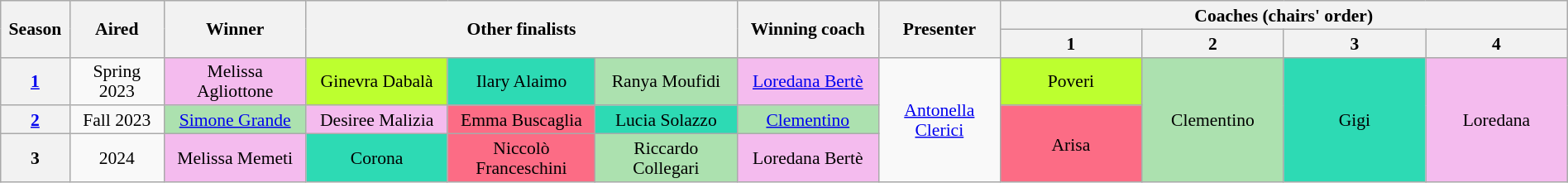<table class="wikitable" style="text-align:center; font-size:90%; line-height:16px; width:100%">
<tr>
<th width="1%" rowspan="2" scope="col">Season</th>
<th width="4%" rowspan="2" scope="col">Aired</th>
<th width="6%" rowspan="2" scope="col">Winner</th>
<th width="18%" rowspan="2" colspan="3">Other finalists</th>
<th width="6%" rowspan="2" scope="col">Winning coach</th>
<th width="5%" rowspan="2" scope="col">Presenter</th>
<th width="24%" colspan="4" scope="col">Coaches (chairs' order)</th>
</tr>
<tr>
<th width="6%">1</th>
<th width="6%">2</th>
<th width="6%">3</th>
<th width="6%">4</th>
</tr>
<tr>
<th><a href='#'>1</a></th>
<td>Spring 2023</td>
<td style="background:#f4bbee">Melissa Agliottone</td>
<td width="6%" style="background:#bdff2f">Ginevra Dabalà</td>
<td width="6%" style="background:#2ddab4">Ilary Alaimo</td>
<td width="6%" style="background:#ace1af">Ranya Moufidi</td>
<td style="background:#f4bbee"><a href='#'>Loredana Bertè</a></td>
<td rowspan="3"><a href='#'>Antonella Clerici</a></td>
<td style="background:#bdff2f"> Poveri</td>
<td rowspan="3" style="background:#ace1af">Clementino</td>
<td rowspan="3" style="background:#2ddab4">Gigi</td>
<td rowspan="3" style="background:#f4bbee">Loredana</td>
</tr>
<tr>
<th><a href='#'>2</a></th>
<td>Fall 2023</td>
<td style="background:#ace1af"><a href='#'>Simone Grande</a></td>
<td style="background:#f4bbee">Desiree Malizia</td>
<td style="background:#FC6C85">Emma Buscaglia</td>
<td style="background:#2ddab4">Lucia Solazzo</td>
<td style="background:#ace1af"><a href='#'>Clementino</a></td>
<td rowspan="2" style="background:#FC6C85">Arisa</td>
</tr>
<tr>
<th>3</th>
<td>2024</td>
<td style="background:#f4bbee">Melissa Memeti</td>
<td style="background:#2ddab4"> Corona</td>
<td style="background:#FC6C85">Niccolò Franceschini</td>
<td style="background:#ace1af">Riccardo Collegari</td>
<td style="background:#f4bbee">Loredana Bertè</td>
</tr>
</table>
